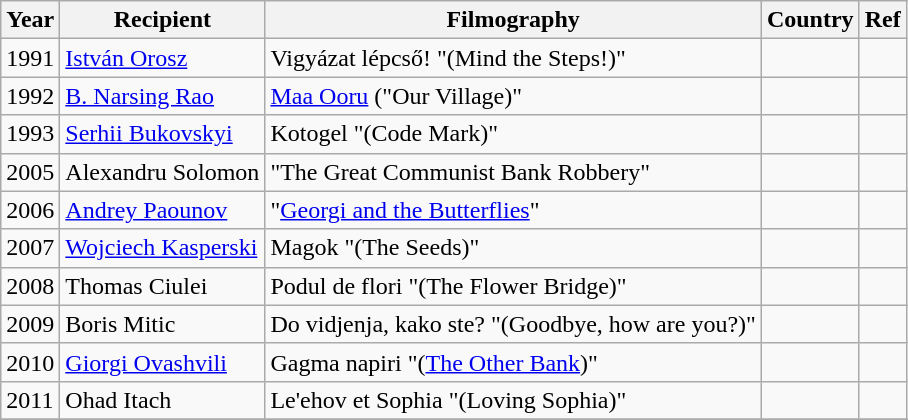<table class="wikitable unsortable">
<tr>
<th>Year</th>
<th>Recipient</th>
<th>Filmography</th>
<th>Country</th>
<th>Ref</th>
</tr>
<tr>
<td>1991</td>
<td><a href='#'>István Orosz</a></td>
<td>Vigyázat lépcső! "(Mind the Steps!)"</td>
<td></td>
<td></td>
</tr>
<tr>
<td>1992</td>
<td><a href='#'>B. Narsing Rao</a></td>
<td><a href='#'>Maa Ooru</a> ("Our Village)"</td>
<td></td>
<td></td>
</tr>
<tr>
<td>1993</td>
<td><a href='#'>Serhii Bukovskyi</a></td>
<td>Kotogel "(Code Mark)"</td>
<td></td>
<td></td>
</tr>
<tr>
<td>2005</td>
<td>Alexandru Solomon</td>
<td>"The Great Communist Bank Robbery"</td>
<td></td>
<td></td>
</tr>
<tr>
<td>2006</td>
<td><a href='#'>Andrey Paounov</a></td>
<td>"<a href='#'>Georgi and the Butterflies</a>"</td>
<td></td>
<td></td>
</tr>
<tr>
<td>2007</td>
<td><a href='#'>Wojciech Kasperski</a></td>
<td>Magok "(The Seeds)"</td>
<td></td>
<td></td>
</tr>
<tr>
<td>2008</td>
<td>Thomas Ciulei</td>
<td>Podul de flori "(The Flower Bridge)"</td>
<td></td>
<td></td>
</tr>
<tr>
<td>2009</td>
<td>Boris Mitic</td>
<td>Do vidjenja, kako ste? "(Goodbye, how are you?)"</td>
<td></td>
<td></td>
</tr>
<tr>
<td>2010</td>
<td><a href='#'>Giorgi Ovashvili</a></td>
<td>Gagma napiri "(<a href='#'>The Other Bank</a>)"</td>
<td></td>
<td></td>
</tr>
<tr>
<td>2011</td>
<td>Ohad Itach</td>
<td>Le'ehov et Sophia "(Loving Sophia)"</td>
<td></td>
<td></td>
</tr>
<tr>
</tr>
</table>
